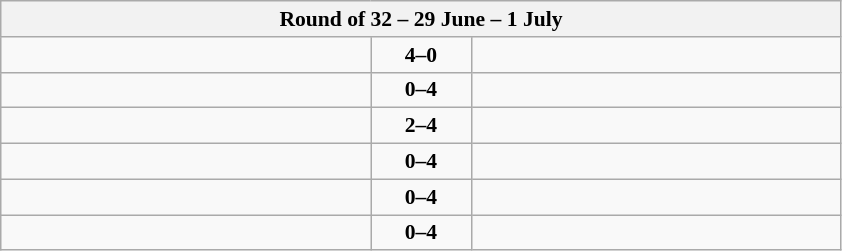<table class="wikitable" style="text-align: center; font-size:90% ">
<tr>
<th colspan=3>Round of 32 – 29 June – 1 July</th>
</tr>
<tr>
<td align=left width="240"><strong></strong></td>
<td align=center width="60"><strong>4–0</strong></td>
<td align=left width="240"></td>
</tr>
<tr>
<td align=left></td>
<td align=center><strong>0–4</strong></td>
<td align=left><strong></strong></td>
</tr>
<tr>
<td align=left></td>
<td align=center><strong>2–4</strong></td>
<td align=left><strong></strong></td>
</tr>
<tr>
<td align=left></td>
<td align=center><strong>0–4</strong></td>
<td align=left><strong></strong></td>
</tr>
<tr>
<td align=left></td>
<td align=center><strong>0–4</strong></td>
<td align=left><strong></strong></td>
</tr>
<tr>
<td align=left></td>
<td align=center><strong>0–4</strong></td>
<td align=left><strong></strong></td>
</tr>
</table>
